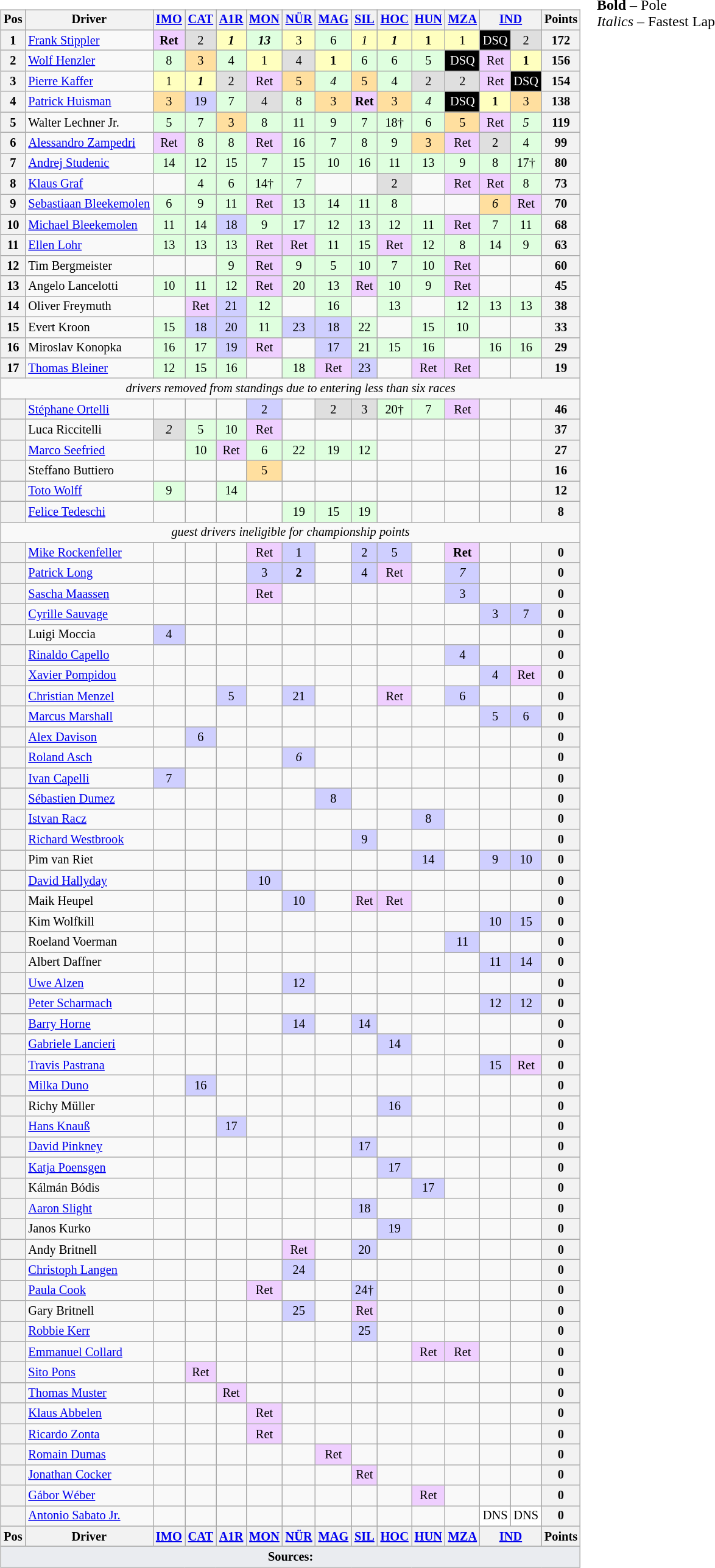<table>
<tr>
<td><br><table class="wikitable" style="font-size: 85%; text-align:center">
<tr valign="top">
<th valign="middle">Pos</th>
<th valign="middle">Driver</th>
<th><a href='#'>IMO</a><br></th>
<th><a href='#'>CAT</a><br></th>
<th><a href='#'>A1R</a><br></th>
<th><a href='#'>MON</a><br></th>
<th><a href='#'>NÜR</a><br></th>
<th><a href='#'>MAG</a><br></th>
<th><a href='#'>SIL</a><br></th>
<th><a href='#'>HOC</a><br></th>
<th><a href='#'>HUN</a><br></th>
<th><a href='#'>MZA</a><br></th>
<th colspan=2><a href='#'>IND</a><br></th>
<th valign="middle">Points</th>
</tr>
<tr>
<th>1</th>
<td valign="bottom" align="left"> <a href='#'>Frank Stippler</a></td>
<td style="background:#EFCFFF;"><strong>Ret</strong></td>
<td style="background:#DFDFDF;">2</td>
<td style="background:#FFFFBF;"><strong><em>1</em></strong></td>
<td style="background:#DFFFDF;"><strong><em>13</em></strong></td>
<td style="background:#FFFFBF;">3</td>
<td style="background:#DFFFDF;">6</td>
<td style="background:#FFFFBF;"><em>1</em></td>
<td style="background:#FFFFBF;"><strong><em>1</em></strong></td>
<td style="background:#FFFFBF;"><strong>1</strong></td>
<td style="background:#FFFFBF;">1</td>
<td style="background:black; color:white;">DSQ</td>
<td style="background:#DFDFDF;">2</td>
<th>172</th>
</tr>
<tr>
<th>2</th>
<td valign="bottom" align="left"> <a href='#'>Wolf Henzler</a></td>
<td style="background:#DFFFDF;">8</td>
<td style="background:#FFDF9F;">3</td>
<td style="background:#DFFFDF;">4</td>
<td style="background:#FFFFBF;">1</td>
<td style="background:#DFDFDF;">4</td>
<td style="background:#FFFFBF;"><strong>1</strong></td>
<td style="background:#DFFFDF;">6</td>
<td style="background:#DFFFDF;">6</td>
<td style="background:#DFFFDF;">5</td>
<td style="background:black; color:white;">DSQ</td>
<td style="background:#EFCFFF;">Ret</td>
<td style="background:#FFFFBF;"><strong>1</strong></td>
<th>156</th>
</tr>
<tr>
<th>3</th>
<td valign="bottom" align="left"> <a href='#'>Pierre Kaffer</a></td>
<td style="background:#FFFFBF;">1</td>
<td style="background:#FFFFBF;"><strong><em>1</em></strong></td>
<td style="background:#DFDFDF;">2</td>
<td style="background:#EFCFFF;">Ret</td>
<td style="background:#FFDF9F;">5</td>
<td style="background:#DFFFDF;"><em>4</em></td>
<td style="background:#FFDF9F;">5</td>
<td style="background:#DFFFDF;">4</td>
<td style="background:#DFDFDF;">2</td>
<td style="background:#DFDFDF;">2</td>
<td style="background:#EFCFFF;">Ret</td>
<td style="background:black; color:white;">DSQ</td>
<th>154</th>
</tr>
<tr>
<th>4</th>
<td valign="bottom" align="left"> <a href='#'>Patrick Huisman</a></td>
<td style="background:#FFDF9F;">3</td>
<td style="background:#CFCFFF;">19</td>
<td style="background:#DFFFDF;">7</td>
<td style="background:#DFDFDF;">4</td>
<td style="background:#DFFFDF;">8</td>
<td style="background:#FFDF9F;">3</td>
<td style="background:#EFCFFF;"><strong>Ret</strong></td>
<td style="background:#FFDF9F;">3</td>
<td style="background:#DFFFDF;"><em>4</em></td>
<td style="background:black; color:white;">DSQ</td>
<td style="background:#FFFFBF;"><strong>1</strong></td>
<td style="background:#FFDF9F;">3</td>
<th>138</th>
</tr>
<tr>
<th>5</th>
<td valign="bottom" align="left"> Walter Lechner Jr.</td>
<td style="background:#DFFFDF;">5</td>
<td style="background:#DFFFDF;">7</td>
<td style="background:#FFDF9F;">3</td>
<td style="background:#DFFFDF;">8</td>
<td style="background:#DFFFDF;">11</td>
<td style="background:#DFFFDF;">9</td>
<td style="background:#DFFFDF;">7</td>
<td style="background:#DFFFDF;">18†</td>
<td style="background:#DFFFDF;">6</td>
<td style="background:#FFDF9F;">5</td>
<td style="background:#EFCFFF;">Ret</td>
<td style="background:#DFFFDF;"><em>5</em></td>
<th>119</th>
</tr>
<tr>
<th>6</th>
<td valign="bottom" align="left"> <a href='#'>Alessandro Zampedri</a></td>
<td style="background:#EFCFFF;">Ret</td>
<td style="background:#DFFFDF;">8</td>
<td style="background:#DFFFDF;">8</td>
<td style="background:#EFCFFF;">Ret</td>
<td style="background:#DFFFDF;">16</td>
<td style="background:#DFFFDF;">7</td>
<td style="background:#DFFFDF;">8</td>
<td style="background:#DFFFDF;">9</td>
<td style="background:#FFDF9F;">3</td>
<td style="background:#EFCFFF;">Ret</td>
<td style="background:#DFDFDF;">2</td>
<td style="background:#DFFFDF;">4</td>
<th>99</th>
</tr>
<tr>
<th>7</th>
<td valign="bottom" align="left"> <a href='#'>Andrej Studenic</a></td>
<td style="background:#DFFFDF;">14</td>
<td style="background:#DFFFDF;">12</td>
<td style="background:#DFFFDF;">15</td>
<td style="background:#DFFFDF;">7</td>
<td style="background:#DFFFDF;">15</td>
<td style="background:#DFFFDF;">10</td>
<td style="background:#DFFFDF;">16</td>
<td style="background:#DFFFDF;">11</td>
<td style="background:#DFFFDF;">13</td>
<td style="background:#DFFFDF;">9</td>
<td style="background:#DFFFDF;">8</td>
<td style="background:#DFFFDF;">17†</td>
<th>80</th>
</tr>
<tr>
<th>8</th>
<td valign="bottom" align="left"> <a href='#'>Klaus Graf</a></td>
<td></td>
<td style="background:#DFFFDF;">4</td>
<td style="background:#DFFFDF;">6</td>
<td style="background:#DFFFDF;">14†</td>
<td style="background:#DFFFDF;">7</td>
<td></td>
<td></td>
<td style="background:#DFDFDF;">2</td>
<td></td>
<td style="background:#EFCFFF;">Ret</td>
<td style="background:#EFCFFF;">Ret</td>
<td style="background:#DFFFDF;">8</td>
<th>73</th>
</tr>
<tr>
<th>9</th>
<td valign="bottom" align="left"> <a href='#'>Sebastiaan Bleekemolen</a></td>
<td style="background:#DFFFDF;">6</td>
<td style="background:#DFFFDF;">9</td>
<td style="background:#DFFFDF;">11</td>
<td style="background:#EFCFFF;">Ret</td>
<td style="background:#DFFFDF;">13</td>
<td style="background:#DFFFDF;">14</td>
<td style="background:#DFFFDF;">11</td>
<td style="background:#DFFFDF;">8</td>
<td></td>
<td></td>
<td style="background:#FFDF9F;"><em>6</em></td>
<td style="background:#EFCFFF;">Ret</td>
<th>70</th>
</tr>
<tr>
<th>10</th>
<td valign="bottom" align="left"> <a href='#'>Michael Bleekemolen</a></td>
<td style="background:#DFFFDF;">11</td>
<td style="background:#DFFFDF;">14</td>
<td style="background:#CFCFFF;">18</td>
<td style="background:#DFFFDF;">9</td>
<td style="background:#DFFFDF;">17</td>
<td style="background:#DFFFDF;">12</td>
<td style="background:#DFFFDF;">13</td>
<td style="background:#DFFFDF;">12</td>
<td style="background:#DFFFDF;">11</td>
<td style="background:#EFCFFF;">Ret</td>
<td style="background:#DFFFDF;">7</td>
<td style="background:#DFFFDF;">11</td>
<th>68</th>
</tr>
<tr>
<th>11</th>
<td valign="bottom" align="left"> <a href='#'>Ellen Lohr</a></td>
<td style="background:#DFFFDF;">13</td>
<td style="background:#DFFFDF;">13</td>
<td style="background:#DFFFDF;">13</td>
<td style="background:#EFCFFF;">Ret</td>
<td style="background:#EFCFFF;">Ret</td>
<td style="background:#DFFFDF;">11</td>
<td style="background:#DFFFDF;">15</td>
<td style="background:#EFCFFF;">Ret</td>
<td style="background:#DFFFDF;">12</td>
<td style="background:#DFFFDF;">8</td>
<td style="background:#DFFFDF;">14</td>
<td style="background:#DFFFDF;">9</td>
<th>63</th>
</tr>
<tr>
<th>12</th>
<td valign="bottom" align="left"> Tim Bergmeister</td>
<td></td>
<td></td>
<td style="background:#DFFFDF;">9</td>
<td style="background:#EFCFFF;">Ret</td>
<td style="background:#DFFFDF;">9</td>
<td style="background:#DFFFDF;">5</td>
<td style="background:#DFFFDF;">10</td>
<td style="background:#DFFFDF;">7</td>
<td style="background:#DFFFDF;">10</td>
<td style="background:#EFCFFF;">Ret</td>
<td></td>
<td></td>
<th>60</th>
</tr>
<tr>
<th>13</th>
<td valign="bottom" align="left"> Angelo Lancelotti</td>
<td style="background:#DFFFDF;">10</td>
<td style="background:#DFFFDF;">11</td>
<td style="background:#DFFFDF;">12</td>
<td style="background:#EFCFFF;">Ret</td>
<td style="background:#DFFFDF;">20</td>
<td style="background:#DFFFDF;">13</td>
<td style="background:#EFCFFF;">Ret</td>
<td style="background:#DFFFDF;">10</td>
<td style="background:#DFFFDF;">9</td>
<td style="background:#EFCFFF;">Ret</td>
<td></td>
<td></td>
<th>45</th>
</tr>
<tr>
<th>14</th>
<td valign="bottom" align="left"> Oliver Freymuth</td>
<td></td>
<td style="background:#EFCFFF;">Ret</td>
<td style="background:#CFCFFF;">21</td>
<td style="background:#DFFFDF;">12</td>
<td></td>
<td style="background:#DFFFDF;">16</td>
<td></td>
<td style="background:#DFFFDF;">13</td>
<td></td>
<td style="background:#DFFFDF;">12</td>
<td style="background:#DFFFDF;">13</td>
<td style="background:#DFFFDF;">13</td>
<th>38</th>
</tr>
<tr>
<th>15</th>
<td valign="bottom" align="left"> Evert Kroon</td>
<td style="background:#DFFFDF;">15</td>
<td style="background:#CFCFFF;">18</td>
<td style="background:#CFCFFF;">20</td>
<td style="background:#DFFFDF;">11</td>
<td style="background:#CFCFFF;">23</td>
<td style="background:#CFCFFF;">18</td>
<td style="background:#DFFFDF;">22</td>
<td></td>
<td style="background:#DFFFDF;">15</td>
<td style="background:#DFFFDF;">10</td>
<td></td>
<td></td>
<th>33</th>
</tr>
<tr>
<th>16</th>
<td valign="bottom" align="left"> Miroslav Konopka</td>
<td style="background:#DFFFDF;">16</td>
<td style="background:#DFFFDF;">17</td>
<td style="background:#CFCFFF;">19</td>
<td style="background:#EFCFFF;">Ret</td>
<td></td>
<td style="background:#CFCFFF;">17</td>
<td style="background:#DFFFDF;">21</td>
<td style="background:#DFFFDF;">15</td>
<td style="background:#DFFFDF;">16</td>
<td></td>
<td style="background:#DFFFDF;">16</td>
<td style="background:#DFFFDF;">16</td>
<th>29</th>
</tr>
<tr>
<th>17</th>
<td valign="bottom" align="left"> <a href='#'>Thomas Bleiner</a></td>
<td style="background:#DFFFDF;">12</td>
<td style="background:#DFFFDF;">15</td>
<td style="background:#DFFFDF;">16</td>
<td></td>
<td style="background:#DFFFDF;">18</td>
<td style="background:#EFCFFF;">Ret</td>
<td style="background:#CFCFFF;">23</td>
<td></td>
<td style="background:#EFCFFF;">Ret</td>
<td style="background:#EFCFFF;">Ret</td>
<td></td>
<td></td>
<th>19</th>
</tr>
<tr>
<td colspan=16 align=center><em>drivers removed from standings due to entering less than six races</em></td>
</tr>
<tr>
<th></th>
<td valign="bottom" align="left"> <a href='#'>Stéphane Ortelli</a></td>
<td></td>
<td></td>
<td></td>
<td style="background:#CFCFFF;">2</td>
<td></td>
<td style="background:#DFDFDF;">2</td>
<td style="background:#DFDFDF;">3</td>
<td style="background:#DFFFDF;">20†</td>
<td style="background:#DFFFDF;">7</td>
<td style="background:#EFCFFF;">Ret</td>
<td></td>
<td></td>
<th>46</th>
</tr>
<tr>
<th></th>
<td valign="bottom" align="left"> Luca Riccitelli</td>
<td style="background:#DFDFDF;"><em>2</em></td>
<td style="background:#DFFFDF;">5</td>
<td style="background:#DFFFDF;">10</td>
<td style="background:#EFCFFF;">Ret</td>
<td></td>
<td></td>
<td></td>
<td></td>
<td></td>
<td></td>
<td></td>
<td></td>
<th>37</th>
</tr>
<tr>
<th></th>
<td valign="bottom" align="left"> <a href='#'>Marco Seefried</a></td>
<td></td>
<td style="background:#DFFFDF;">10</td>
<td style="background:#EFCFFF;">Ret</td>
<td style="background:#DFFFDF;">6</td>
<td style="background:#DFFFDF;">22</td>
<td style="background:#DFFFDF;">19</td>
<td style="background:#DFFFDF;">12</td>
<td></td>
<td></td>
<td></td>
<td></td>
<td></td>
<th>27</th>
</tr>
<tr>
<th></th>
<td valign="bottom" align="left"> Steffano Buttiero</td>
<td></td>
<td></td>
<td></td>
<td style="background:#FFDF9F;">5</td>
<td></td>
<td></td>
<td></td>
<td></td>
<td></td>
<td></td>
<td></td>
<td></td>
<th>16</th>
</tr>
<tr>
<th></th>
<td valign="bottom" align="left"> <a href='#'>Toto Wolff</a></td>
<td style="background:#DFFFDF;">9</td>
<td></td>
<td style="background:#DFFFDF;">14</td>
<td></td>
<td></td>
<td></td>
<td></td>
<td></td>
<td></td>
<td></td>
<td></td>
<td></td>
<th>12</th>
</tr>
<tr>
<th></th>
<td valign="bottom" align="left"> <a href='#'>Felice Tedeschi</a></td>
<td></td>
<td></td>
<td></td>
<td></td>
<td style="background:#DFFFDF;">19</td>
<td style="background:#DFFFDF;">15</td>
<td style="background:#DFFFDF;">19</td>
<td></td>
<td></td>
<td></td>
<td></td>
<td></td>
<th>8</th>
</tr>
<tr>
<td colspan=16 align=center><em>guest drivers ineligible for championship points</em></td>
</tr>
<tr>
<th></th>
<td valign="bottom" align="left"> <a href='#'>Mike Rockenfeller</a></td>
<td></td>
<td></td>
<td></td>
<td style="background:#EFCFFF;">Ret</td>
<td style="background:#CFCFFF;">1</td>
<td></td>
<td style="background:#CFCFFF;">2</td>
<td style="background:#CFCFFF;">5</td>
<td></td>
<td style="background:#EFCFFF;"><strong>Ret</strong></td>
<td></td>
<td></td>
<th>0</th>
</tr>
<tr>
<th></th>
<td valign="bottom" align="left"> <a href='#'>Patrick Long</a></td>
<td></td>
<td></td>
<td></td>
<td style="background:#CFCFFF;">3</td>
<td style="background:#CFCFFF;"><strong>2</strong></td>
<td></td>
<td style="background:#CFCFFF;">4</td>
<td style="background:#EFCFFF;">Ret</td>
<td></td>
<td style="background:#CFCFFF;"><em>7</em></td>
<td></td>
<td></td>
<th>0</th>
</tr>
<tr>
<th></th>
<td valign="bottom" align="left"> <a href='#'>Sascha Maassen</a></td>
<td></td>
<td></td>
<td></td>
<td style="background:#EFCFFF;">Ret</td>
<td></td>
<td></td>
<td></td>
<td></td>
<td></td>
<td style="background:#CFCFFF;">3</td>
<td></td>
<td></td>
<th>0</th>
</tr>
<tr>
<th></th>
<td valign="bottom" align="left"> <a href='#'>Cyrille Sauvage</a></td>
<td></td>
<td></td>
<td></td>
<td></td>
<td></td>
<td></td>
<td></td>
<td></td>
<td></td>
<td></td>
<td style="background:#CFCFFF;">3</td>
<td style="background:#CFCFFF;">7</td>
<th>0</th>
</tr>
<tr>
<th></th>
<td valign="bottom" align="left"> Luigi Moccia</td>
<td style="background:#CFCFFF;">4</td>
<td></td>
<td></td>
<td></td>
<td></td>
<td></td>
<td></td>
<td></td>
<td></td>
<td></td>
<td></td>
<td></td>
<th>0</th>
</tr>
<tr>
<th></th>
<td valign="bottom" align="left"> <a href='#'>Rinaldo Capello</a></td>
<td></td>
<td></td>
<td></td>
<td></td>
<td></td>
<td></td>
<td></td>
<td></td>
<td></td>
<td style="background:#CFCFFF;">4</td>
<td></td>
<td></td>
<th>0</th>
</tr>
<tr>
<th></th>
<td valign="bottom" align="left"> <a href='#'>Xavier Pompidou</a></td>
<td></td>
<td></td>
<td></td>
<td></td>
<td></td>
<td></td>
<td></td>
<td></td>
<td></td>
<td></td>
<td style="background:#CFCFFF;">4</td>
<td style="background:#EFCFFF;">Ret</td>
<th>0</th>
</tr>
<tr>
<th></th>
<td valign="bottom" align="left"> <a href='#'>Christian Menzel</a></td>
<td></td>
<td></td>
<td style="background:#CFCFFF;">5</td>
<td></td>
<td style="background:#CFCFFF;">21</td>
<td></td>
<td></td>
<td style="background:#EFCFFF;">Ret</td>
<td></td>
<td style="background:#CFCFFF;">6</td>
<td></td>
<td></td>
<th>0</th>
</tr>
<tr>
<th></th>
<td valign="bottom" align="left"> <a href='#'>Marcus Marshall</a></td>
<td></td>
<td></td>
<td></td>
<td></td>
<td></td>
<td></td>
<td></td>
<td></td>
<td></td>
<td></td>
<td style="background:#CFCFFF;">5</td>
<td style="background:#CFCFFF;">6</td>
<th>0</th>
</tr>
<tr>
<th></th>
<td valign="bottom" align="left"> <a href='#'>Alex Davison</a></td>
<td></td>
<td style="background:#CFCFFF;">6</td>
<td></td>
<td></td>
<td></td>
<td></td>
<td></td>
<td></td>
<td></td>
<td></td>
<td></td>
<td></td>
<th>0</th>
</tr>
<tr>
<th></th>
<td valign="bottom" align="left"> <a href='#'>Roland Asch</a></td>
<td></td>
<td></td>
<td></td>
<td></td>
<td style="background:#CFCFFF;"><em>6</em></td>
<td></td>
<td></td>
<td></td>
<td></td>
<td></td>
<td></td>
<td></td>
<th>0</th>
</tr>
<tr>
<th></th>
<td valign="bottom" align="left"> <a href='#'>Ivan Capelli</a></td>
<td style="background:#CFCFFF;">7</td>
<td></td>
<td></td>
<td></td>
<td></td>
<td></td>
<td></td>
<td></td>
<td></td>
<td></td>
<td></td>
<td></td>
<th>0</th>
</tr>
<tr>
<th></th>
<td valign="bottom" align="left"> <a href='#'>Sébastien Dumez</a></td>
<td></td>
<td></td>
<td></td>
<td></td>
<td></td>
<td style="background:#CFCFFF;">8</td>
<td></td>
<td></td>
<td></td>
<td></td>
<td></td>
<td></td>
<th>0</th>
</tr>
<tr>
<th></th>
<td valign="bottom" align="left"> <a href='#'>Istvan Racz</a></td>
<td></td>
<td></td>
<td></td>
<td></td>
<td></td>
<td></td>
<td></td>
<td></td>
<td style="background:#CFCFFF;">8</td>
<td></td>
<td></td>
<td></td>
<th>0</th>
</tr>
<tr>
<th></th>
<td valign="bottom" align="left"> <a href='#'>Richard Westbrook</a></td>
<td></td>
<td></td>
<td></td>
<td></td>
<td></td>
<td></td>
<td style="background:#CFCFFF;">9</td>
<td></td>
<td></td>
<td></td>
<td></td>
<td></td>
<th>0</th>
</tr>
<tr>
<th></th>
<td valign="bottom" align="left"> Pim van Riet</td>
<td></td>
<td></td>
<td></td>
<td></td>
<td></td>
<td></td>
<td></td>
<td></td>
<td style="background:#CFCFFF;">14</td>
<td></td>
<td style="background:#CFCFFF;">9</td>
<td style="background:#CFCFFF;">10</td>
<th>0</th>
</tr>
<tr>
<th></th>
<td valign="bottom" align="left"> <a href='#'>David Hallyday</a></td>
<td></td>
<td></td>
<td></td>
<td style="background:#CFCFFF;">10</td>
<td></td>
<td></td>
<td></td>
<td></td>
<td></td>
<td></td>
<td></td>
<td></td>
<th>0</th>
</tr>
<tr>
<th></th>
<td valign="bottom" align="left"> Maik Heupel</td>
<td></td>
<td></td>
<td></td>
<td></td>
<td style="background:#CFCFFF;">10</td>
<td></td>
<td style="background:#EFCFFF;">Ret</td>
<td style="background:#EFCFFF;">Ret</td>
<td></td>
<td></td>
<td></td>
<td></td>
<th>0</th>
</tr>
<tr>
<th></th>
<td valign="bottom" align="left"> Kim Wolfkill</td>
<td></td>
<td></td>
<td></td>
<td></td>
<td></td>
<td></td>
<td></td>
<td></td>
<td></td>
<td></td>
<td style="background:#CFCFFF;">10</td>
<td style="background:#CFCFFF;">15</td>
<th>0</th>
</tr>
<tr>
<th></th>
<td valign="bottom" align="left"> Roeland Voerman</td>
<td></td>
<td></td>
<td></td>
<td></td>
<td></td>
<td></td>
<td></td>
<td></td>
<td></td>
<td style="background:#CFCFFF;">11</td>
<td></td>
<td></td>
<th>0</th>
</tr>
<tr>
<th></th>
<td valign="bottom" align="left"> Albert Daffner</td>
<td></td>
<td></td>
<td></td>
<td></td>
<td></td>
<td></td>
<td></td>
<td></td>
<td></td>
<td></td>
<td style="background:#CFCFFF;">11</td>
<td style="background:#CFCFFF;">14</td>
<th>0</th>
</tr>
<tr>
<th></th>
<td valign="bottom" align="left"> <a href='#'>Uwe Alzen</a></td>
<td></td>
<td></td>
<td></td>
<td></td>
<td style="background:#CFCFFF;">12</td>
<td></td>
<td></td>
<td></td>
<td></td>
<td></td>
<td></td>
<td></td>
<th>0</th>
</tr>
<tr>
<th></th>
<td valign="bottom" align="left"> <a href='#'>Peter Scharmach</a></td>
<td></td>
<td></td>
<td></td>
<td></td>
<td></td>
<td></td>
<td></td>
<td></td>
<td></td>
<td></td>
<td style="background:#CFCFFF;">12</td>
<td style="background:#CFCFFF;">12</td>
<th>0</th>
</tr>
<tr>
<th></th>
<td valign="bottom" align="left"> <a href='#'>Barry Horne</a></td>
<td></td>
<td></td>
<td></td>
<td></td>
<td style="background:#CFCFFF;">14</td>
<td></td>
<td style="background:#CFCFFF;">14</td>
<td></td>
<td></td>
<td></td>
<td></td>
<td></td>
<th>0</th>
</tr>
<tr>
<th></th>
<td valign="bottom" align="left"> <a href='#'>Gabriele Lancieri</a></td>
<td></td>
<td></td>
<td></td>
<td></td>
<td></td>
<td></td>
<td></td>
<td style="background:#CFCFFF;">14</td>
<td></td>
<td></td>
<td></td>
<td></td>
<th>0</th>
</tr>
<tr>
<th></th>
<td valign="bottom" align="left"> <a href='#'>Travis Pastrana</a></td>
<td></td>
<td></td>
<td></td>
<td></td>
<td></td>
<td></td>
<td></td>
<td></td>
<td></td>
<td></td>
<td style="background:#CFCFFF;">15</td>
<td style="background:#EFCFFF;">Ret</td>
<th>0</th>
</tr>
<tr>
<th></th>
<td valign="bottom" align="left"> <a href='#'>Milka Duno</a></td>
<td></td>
<td style="background:#CFCFFF;">16</td>
<td></td>
<td></td>
<td></td>
<td></td>
<td></td>
<td></td>
<td></td>
<td></td>
<td></td>
<td></td>
<th>0</th>
</tr>
<tr>
<th></th>
<td valign="bottom" align="left"> Richy Müller</td>
<td></td>
<td></td>
<td></td>
<td></td>
<td></td>
<td></td>
<td></td>
<td style="background:#CFCFFF;">16</td>
<td></td>
<td></td>
<td></td>
<td></td>
<th>0</th>
</tr>
<tr>
<th></th>
<td valign="bottom" align="left"> <a href='#'>Hans Knauß</a></td>
<td></td>
<td></td>
<td style="background:#CFCFFF;">17</td>
<td></td>
<td></td>
<td></td>
<td></td>
<td></td>
<td></td>
<td></td>
<td></td>
<td></td>
<th>0</th>
</tr>
<tr>
<th></th>
<td valign="bottom" align="left"> <a href='#'>David Pinkney</a></td>
<td></td>
<td></td>
<td></td>
<td></td>
<td></td>
<td></td>
<td style="background:#CFCFFF;">17</td>
<td></td>
<td></td>
<td></td>
<td></td>
<td></td>
<th>0</th>
</tr>
<tr>
<th></th>
<td valign="bottom" align="left"> <a href='#'>Katja Poensgen</a></td>
<td></td>
<td></td>
<td></td>
<td></td>
<td></td>
<td></td>
<td></td>
<td style="background:#CFCFFF;">17</td>
<td></td>
<td></td>
<td></td>
<td></td>
<th>0</th>
</tr>
<tr>
<th></th>
<td valign="bottom" align="left"> Kálmán Bódis</td>
<td></td>
<td></td>
<td></td>
<td></td>
<td></td>
<td></td>
<td></td>
<td></td>
<td style="background:#CFCFFF;">17</td>
<td></td>
<td></td>
<td></td>
<th>0</th>
</tr>
<tr>
<th></th>
<td valign="bottom" align="left"> <a href='#'>Aaron Slight</a></td>
<td></td>
<td></td>
<td></td>
<td></td>
<td></td>
<td></td>
<td style="background:#CFCFFF;">18</td>
<td></td>
<td></td>
<td></td>
<td></td>
<td></td>
<th>0</th>
</tr>
<tr>
<th></th>
<td valign="bottom" align="left"> Janos Kurko</td>
<td></td>
<td></td>
<td></td>
<td></td>
<td></td>
<td></td>
<td></td>
<td style="background:#CFCFFF;">19</td>
<td></td>
<td></td>
<td></td>
<td></td>
<th>0</th>
</tr>
<tr>
<th></th>
<td valign="bottom" align="left"> Andy Britnell</td>
<td></td>
<td></td>
<td></td>
<td></td>
<td style="background:#EFCFFF;">Ret</td>
<td></td>
<td style="background:#CFCFFF;">20</td>
<td></td>
<td></td>
<td></td>
<td></td>
<td></td>
<th>0</th>
</tr>
<tr>
<th></th>
<td valign="bottom" align="left"> <a href='#'>Christoph Langen</a></td>
<td></td>
<td></td>
<td></td>
<td></td>
<td style="background:#CFCFFF;">24</td>
<td></td>
<td></td>
<td></td>
<td></td>
<td></td>
<td></td>
<td></td>
<th>0</th>
</tr>
<tr>
<th></th>
<td valign="bottom" align="left"> <a href='#'>Paula Cook</a></td>
<td></td>
<td></td>
<td></td>
<td style="background:#EFCFFF;">Ret</td>
<td></td>
<td></td>
<td style="background:#CFCFFF;">24†</td>
<td></td>
<td></td>
<td></td>
<td></td>
<td></td>
<th>0</th>
</tr>
<tr>
<th></th>
<td valign="bottom" align="left"> Gary Britnell</td>
<td></td>
<td></td>
<td></td>
<td></td>
<td style="background:#CFCFFF;">25</td>
<td></td>
<td style="background:#EFCFFF;">Ret</td>
<td></td>
<td></td>
<td></td>
<td></td>
<td></td>
<th>0</th>
</tr>
<tr>
<th></th>
<td valign="bottom" align="left"> <a href='#'>Robbie Kerr</a></td>
<td></td>
<td></td>
<td></td>
<td></td>
<td></td>
<td></td>
<td style="background:#CFCFFF;">25</td>
<td></td>
<td></td>
<td></td>
<td></td>
<td></td>
<th>0</th>
</tr>
<tr>
<th></th>
<td valign="bottom" align="left"> <a href='#'>Emmanuel Collard</a></td>
<td></td>
<td></td>
<td></td>
<td></td>
<td></td>
<td></td>
<td></td>
<td></td>
<td style="background:#EFCFFF;">Ret</td>
<td style="background:#EFCFFF;">Ret</td>
<td></td>
<td></td>
<th>0</th>
</tr>
<tr>
<th></th>
<td valign="bottom" align="left"> <a href='#'>Sito Pons</a></td>
<td></td>
<td style="background:#EFCFFF;">Ret</td>
<td></td>
<td></td>
<td></td>
<td></td>
<td></td>
<td></td>
<td></td>
<td></td>
<td></td>
<td></td>
<th>0</th>
</tr>
<tr>
<th></th>
<td valign="bottom" align="left"> <a href='#'>Thomas Muster</a></td>
<td></td>
<td></td>
<td style="background:#EFCFFF;">Ret</td>
<td></td>
<td></td>
<td></td>
<td></td>
<td></td>
<td></td>
<td></td>
<td></td>
<td></td>
<th>0</th>
</tr>
<tr>
<th></th>
<td valign="bottom" align="left"> <a href='#'>Klaus Abbelen</a></td>
<td></td>
<td></td>
<td></td>
<td style="background:#EFCFFF;">Ret</td>
<td></td>
<td></td>
<td></td>
<td></td>
<td></td>
<td></td>
<td></td>
<td></td>
<th>0</th>
</tr>
<tr>
<th></th>
<td valign="bottom" align="left"> <a href='#'>Ricardo Zonta</a></td>
<td></td>
<td></td>
<td></td>
<td style="background:#EFCFFF;">Ret</td>
<td></td>
<td></td>
<td></td>
<td></td>
<td></td>
<td></td>
<td></td>
<td></td>
<th>0</th>
</tr>
<tr>
<th></th>
<td valign="bottom" align="left"> <a href='#'>Romain Dumas</a></td>
<td></td>
<td></td>
<td></td>
<td></td>
<td></td>
<td style="background:#EFCFFF;">Ret</td>
<td></td>
<td></td>
<td></td>
<td></td>
<td></td>
<td></td>
<th>0</th>
</tr>
<tr>
<th></th>
<td valign="bottom" align="left"> <a href='#'>Jonathan Cocker</a></td>
<td></td>
<td></td>
<td></td>
<td></td>
<td></td>
<td></td>
<td style="background:#EFCFFF;">Ret</td>
<td></td>
<td></td>
<td></td>
<td></td>
<td></td>
<th>0</th>
</tr>
<tr>
<th></th>
<td valign="bottom" align="left"> <a href='#'>Gábor Wéber</a></td>
<td></td>
<td></td>
<td></td>
<td></td>
<td></td>
<td></td>
<td></td>
<td></td>
<td style="background:#EFCFFF;">Ret</td>
<td></td>
<td></td>
<td></td>
<th>0</th>
</tr>
<tr>
<th></th>
<td valign="bottom" align="left"> <a href='#'>Antonio Sabato Jr.</a></td>
<td></td>
<td></td>
<td></td>
<td></td>
<td></td>
<td></td>
<td></td>
<td></td>
<td></td>
<td></td>
<td style="background:#FFFFFF;">DNS</td>
<td style="background:#FFFFFF;">DNS</td>
<th>0</th>
</tr>
<tr>
<th valign="middle">Pos</th>
<th valign="middle">Driver</th>
<th><a href='#'>IMO</a><br></th>
<th><a href='#'>CAT</a><br></th>
<th><a href='#'>A1R</a><br></th>
<th><a href='#'>MON</a><br></th>
<th><a href='#'>NÜR</a><br></th>
<th><a href='#'>MAG</a><br></th>
<th><a href='#'>SIL</a><br></th>
<th><a href='#'>HOC</a><br></th>
<th><a href='#'>HUN</a><br></th>
<th><a href='#'>MZA</a><br></th>
<th colspan=2><a href='#'>IND</a><br></th>
<th valign="middle">Points</th>
</tr>
<tr>
<td colspan="15" style="background-color:#EAECF0;text-align:center"><strong>Sources:</strong></td>
</tr>
</table>
</td>
<td valign="top"><br>
<span><strong>Bold</strong> – Pole<br>
<em>Italics</em> – Fastest Lap</span></td>
</tr>
</table>
